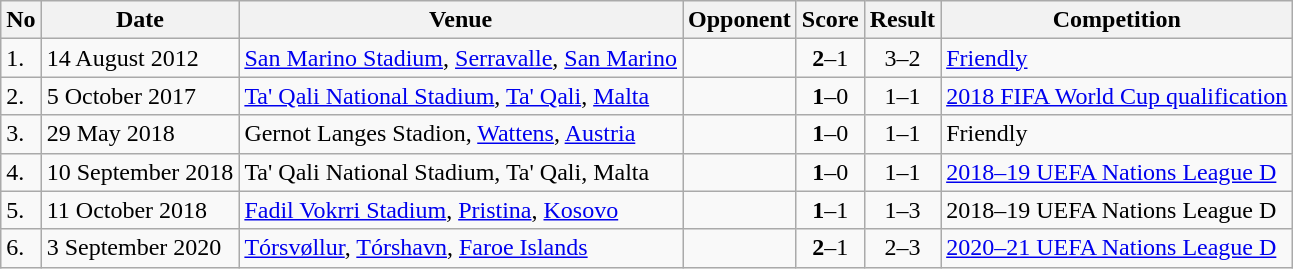<table class="wikitable" style="font-size:100%;">
<tr>
<th>No</th>
<th>Date</th>
<th>Venue</th>
<th>Opponent</th>
<th>Score</th>
<th>Result</th>
<th>Competition</th>
</tr>
<tr>
<td>1.</td>
<td>14 August 2012</td>
<td><a href='#'>San Marino Stadium</a>, <a href='#'>Serravalle</a>, <a href='#'>San Marino</a></td>
<td></td>
<td align=center><strong>2</strong>–1</td>
<td align=center>3–2</td>
<td><a href='#'>Friendly</a></td>
</tr>
<tr>
<td>2.</td>
<td>5 October 2017</td>
<td><a href='#'>Ta' Qali National Stadium</a>, <a href='#'>Ta' Qali</a>, <a href='#'>Malta</a></td>
<td></td>
<td align=center><strong>1</strong>–0</td>
<td align=center>1–1</td>
<td><a href='#'>2018 FIFA World Cup qualification</a></td>
</tr>
<tr>
<td>3.</td>
<td>29 May 2018</td>
<td>Gernot Langes Stadion, <a href='#'>Wattens</a>, <a href='#'>Austria</a></td>
<td></td>
<td align=center><strong>1</strong>–0</td>
<td align=center>1–1</td>
<td>Friendly</td>
</tr>
<tr>
<td>4.</td>
<td>10 September 2018</td>
<td>Ta' Qali National Stadium, Ta' Qali, Malta</td>
<td></td>
<td align=center><strong>1</strong>–0</td>
<td align=center>1–1</td>
<td><a href='#'>2018–19 UEFA Nations League D</a></td>
</tr>
<tr>
<td>5.</td>
<td>11 October 2018</td>
<td><a href='#'>Fadil Vokrri Stadium</a>, <a href='#'>Pristina</a>, <a href='#'>Kosovo</a></td>
<td></td>
<td align=center><strong>1</strong>–1</td>
<td align=center>1–3</td>
<td>2018–19 UEFA Nations League D</td>
</tr>
<tr>
<td>6.</td>
<td>3 September 2020</td>
<td><a href='#'>Tórsvøllur</a>, <a href='#'>Tórshavn</a>, <a href='#'>Faroe Islands</a></td>
<td></td>
<td align=center><strong>2</strong>–1</td>
<td align=center>2–3</td>
<td><a href='#'>2020–21 UEFA Nations League D</a></td>
</tr>
</table>
